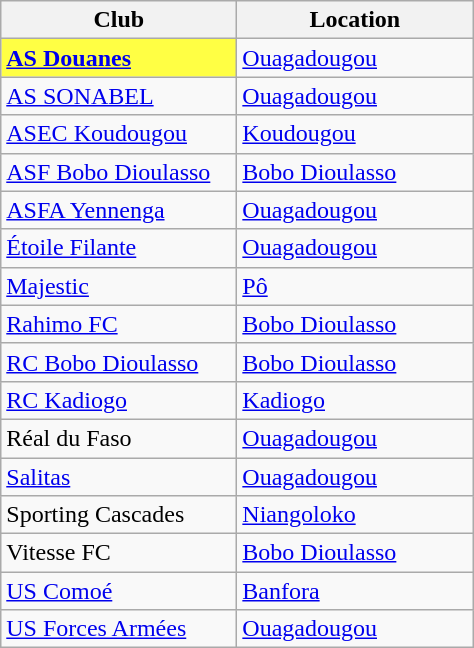<table class="wikitable sortable">
<tr>
<th width="150px" scope="col">Club</th>
<th width="150px" scope="col">Location</th>
</tr>
<tr>
<td bgcolor=#ffff44><strong><a href='#'>AS Douanes</a></strong></td>
<td><a href='#'>Ouagadougou</a></td>
</tr>
<tr>
<td><a href='#'>AS SONABEL</a></td>
<td><a href='#'>Ouagadougou</a></td>
</tr>
<tr>
<td><a href='#'>ASEC Koudougou</a></td>
<td><a href='#'>Koudougou</a></td>
</tr>
<tr>
<td><a href='#'>ASF Bobo Dioulasso</a></td>
<td><a href='#'>Bobo Dioulasso</a></td>
</tr>
<tr>
<td><a href='#'>ASFA Yennenga</a></td>
<td><a href='#'>Ouagadougou</a></td>
</tr>
<tr>
<td><a href='#'>Étoile Filante</a></td>
<td><a href='#'>Ouagadougou</a></td>
</tr>
<tr>
<td><a href='#'>Majestic</a></td>
<td><a href='#'>Pô</a></td>
</tr>
<tr>
<td><a href='#'>Rahimo FC</a></td>
<td><a href='#'>Bobo Dioulasso</a></td>
</tr>
<tr>
<td><a href='#'>RC Bobo Dioulasso</a></td>
<td><a href='#'>Bobo Dioulasso</a></td>
</tr>
<tr>
<td><a href='#'>RC Kadiogo</a></td>
<td><a href='#'>Kadiogo</a></td>
</tr>
<tr>
<td>Réal du Faso</td>
<td><a href='#'>Ouagadougou</a></td>
</tr>
<tr>
<td><a href='#'>Salitas</a></td>
<td><a href='#'>Ouagadougou</a></td>
</tr>
<tr>
<td>Sporting Cascades</td>
<td><a href='#'>Niangoloko</a></td>
</tr>
<tr>
<td>Vitesse FC</td>
<td><a href='#'>Bobo Dioulasso</a></td>
</tr>
<tr>
<td><a href='#'>US Comoé</a></td>
<td><a href='#'>Banfora</a></td>
</tr>
<tr>
<td><a href='#'>US Forces Armées</a></td>
<td><a href='#'>Ouagadougou</a></td>
</tr>
</table>
